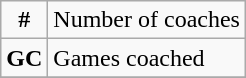<table class="wikitable">
<tr>
<td align="center"><strong>#</strong></td>
<td>Number of coaches</td>
</tr>
<tr>
<td><strong>GC</strong></td>
<td>Games coached</td>
</tr>
<tr>
</tr>
</table>
